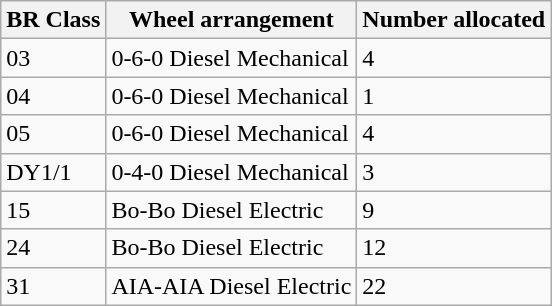<table class="wikitable sortable">
<tr>
<th>BR Class</th>
<th>Wheel arrangement</th>
<th>Number allocated</th>
</tr>
<tr>
<td>03</td>
<td>0-6-0 Diesel Mechanical</td>
<td>4</td>
</tr>
<tr>
<td>04</td>
<td>0-6-0 Diesel Mechanical</td>
<td>1</td>
</tr>
<tr>
<td>05</td>
<td>0-6-0 Diesel Mechanical</td>
<td>4</td>
</tr>
<tr>
<td>DY1/1</td>
<td>0-4-0 Diesel Mechanical</td>
<td>3</td>
</tr>
<tr>
<td>15</td>
<td>Bo-Bo Diesel Electric</td>
<td>9</td>
</tr>
<tr>
<td>24</td>
<td>Bo-Bo Diesel Electric</td>
<td>12</td>
</tr>
<tr>
<td>31</td>
<td>AIA-AIA Diesel Electric</td>
<td>22</td>
</tr>
</table>
